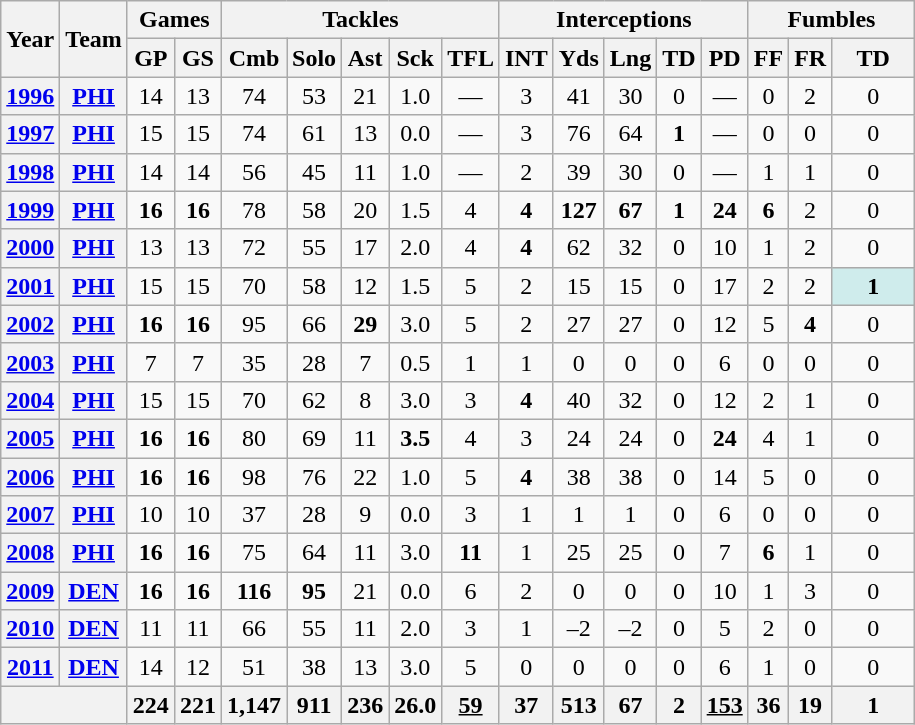<table class="wikitable" style="text-align:center;">
<tr>
<th rowspan="2">Year</th>
<th rowspan="2">Team</th>
<th colspan="2">Games</th>
<th colspan="5">Tackles</th>
<th colspan="5">Interceptions</th>
<th colspan="3">Fumbles</th>
</tr>
<tr>
<th>GP</th>
<th>GS</th>
<th>Cmb</th>
<th>Solo</th>
<th>Ast</th>
<th>Sck</th>
<th>TFL</th>
<th>INT</th>
<th>Yds</th>
<th>Lng</th>
<th>TD</th>
<th>PD</th>
<th>FF</th>
<th>FR</th>
<th>TD</th>
</tr>
<tr>
<th><a href='#'>1996</a></th>
<th><a href='#'>PHI</a></th>
<td>14</td>
<td>13</td>
<td>74</td>
<td>53</td>
<td>21</td>
<td>1.0</td>
<td>—</td>
<td>3</td>
<td>41</td>
<td>30</td>
<td>0</td>
<td>—</td>
<td>0</td>
<td>2</td>
<td>0</td>
</tr>
<tr>
<th><a href='#'>1997</a></th>
<th><a href='#'>PHI</a></th>
<td>15</td>
<td>15</td>
<td>74</td>
<td>61</td>
<td>13</td>
<td>0.0</td>
<td>—</td>
<td>3</td>
<td>76</td>
<td>64</td>
<td><strong>1</strong></td>
<td>—</td>
<td>0</td>
<td>0</td>
<td>0</td>
</tr>
<tr>
<th><a href='#'>1998</a></th>
<th><a href='#'>PHI</a></th>
<td>14</td>
<td>14</td>
<td>56</td>
<td>45</td>
<td>11</td>
<td>1.0</td>
<td>—</td>
<td>2</td>
<td>39</td>
<td>30</td>
<td>0</td>
<td>—</td>
<td>1</td>
<td>1</td>
<td>0</td>
</tr>
<tr>
<th><a href='#'>1999</a></th>
<th><a href='#'>PHI</a></th>
<td><strong>16</strong></td>
<td><strong>16</strong></td>
<td>78</td>
<td>58</td>
<td>20</td>
<td>1.5</td>
<td>4</td>
<td><strong>4</strong></td>
<td><strong>127</strong></td>
<td><strong>67</strong></td>
<td><strong>1</strong></td>
<td><strong>24</strong></td>
<td><strong>6</strong></td>
<td>2</td>
<td>0</td>
</tr>
<tr>
<th><a href='#'>2000</a></th>
<th><a href='#'>PHI</a></th>
<td>13</td>
<td>13</td>
<td>72</td>
<td>55</td>
<td>17</td>
<td>2.0</td>
<td>4</td>
<td><strong>4</strong></td>
<td>62</td>
<td>32</td>
<td>0</td>
<td>10</td>
<td>1</td>
<td>2</td>
<td>0</td>
</tr>
<tr>
<th><a href='#'>2001</a></th>
<th><a href='#'>PHI</a></th>
<td>15</td>
<td>15</td>
<td>70</td>
<td>58</td>
<td>12</td>
<td>1.5</td>
<td>5</td>
<td>2</td>
<td>15</td>
<td>15</td>
<td>0</td>
<td>17</td>
<td>2</td>
<td>2</td>
<td style="background:#cfecec; width:3em;"><strong>1</strong></td>
</tr>
<tr>
<th><a href='#'>2002</a></th>
<th><a href='#'>PHI</a></th>
<td><strong>16</strong></td>
<td><strong>16</strong></td>
<td>95</td>
<td>66</td>
<td><strong>29</strong></td>
<td>3.0</td>
<td>5</td>
<td>2</td>
<td>27</td>
<td>27</td>
<td>0</td>
<td>12</td>
<td>5</td>
<td><strong>4</strong></td>
<td>0</td>
</tr>
<tr>
<th><a href='#'>2003</a></th>
<th><a href='#'>PHI</a></th>
<td>7</td>
<td>7</td>
<td>35</td>
<td>28</td>
<td>7</td>
<td>0.5</td>
<td>1</td>
<td>1</td>
<td>0</td>
<td>0</td>
<td>0</td>
<td>6</td>
<td>0</td>
<td>0</td>
<td>0</td>
</tr>
<tr>
<th><a href='#'>2004</a></th>
<th><a href='#'>PHI</a></th>
<td>15</td>
<td>15</td>
<td>70</td>
<td>62</td>
<td>8</td>
<td>3.0</td>
<td>3</td>
<td><strong>4</strong></td>
<td>40</td>
<td>32</td>
<td>0</td>
<td>12</td>
<td>2</td>
<td>1</td>
<td>0</td>
</tr>
<tr>
<th><a href='#'>2005</a></th>
<th><a href='#'>PHI</a></th>
<td><strong>16</strong></td>
<td><strong>16</strong></td>
<td>80</td>
<td>69</td>
<td>11</td>
<td><strong>3.5</strong></td>
<td>4</td>
<td>3</td>
<td>24</td>
<td>24</td>
<td>0</td>
<td><strong>24</strong></td>
<td>4</td>
<td>1</td>
<td>0</td>
</tr>
<tr>
<th><a href='#'>2006</a></th>
<th><a href='#'>PHI</a></th>
<td><strong>16</strong></td>
<td><strong>16</strong></td>
<td>98</td>
<td>76</td>
<td>22</td>
<td>1.0</td>
<td>5</td>
<td><strong>4</strong></td>
<td>38</td>
<td>38</td>
<td>0</td>
<td>14</td>
<td>5</td>
<td>0</td>
<td>0</td>
</tr>
<tr>
<th><a href='#'>2007</a></th>
<th><a href='#'>PHI</a></th>
<td>10</td>
<td>10</td>
<td>37</td>
<td>28</td>
<td>9</td>
<td>0.0</td>
<td>3</td>
<td>1</td>
<td>1</td>
<td>1</td>
<td>0</td>
<td>6</td>
<td>0</td>
<td>0</td>
<td>0</td>
</tr>
<tr>
<th><a href='#'>2008</a></th>
<th><a href='#'>PHI</a></th>
<td><strong>16</strong></td>
<td><strong>16</strong></td>
<td>75</td>
<td>64</td>
<td>11</td>
<td>3.0</td>
<td><strong>11</strong></td>
<td>1</td>
<td>25</td>
<td>25</td>
<td>0</td>
<td>7</td>
<td><strong>6</strong></td>
<td>1</td>
<td>0</td>
</tr>
<tr>
<th><a href='#'>2009</a></th>
<th><a href='#'>DEN</a></th>
<td><strong>16</strong></td>
<td><strong>16</strong></td>
<td><strong>116</strong></td>
<td><strong>95</strong></td>
<td>21</td>
<td>0.0</td>
<td>6</td>
<td>2</td>
<td>0</td>
<td>0</td>
<td>0</td>
<td>10</td>
<td>1</td>
<td>3</td>
<td>0</td>
</tr>
<tr>
<th><a href='#'>2010</a></th>
<th><a href='#'>DEN</a></th>
<td>11</td>
<td>11</td>
<td>66</td>
<td>55</td>
<td>11</td>
<td>2.0</td>
<td>3</td>
<td>1</td>
<td>–2</td>
<td>–2</td>
<td>0</td>
<td>5</td>
<td>2</td>
<td>0</td>
<td>0</td>
</tr>
<tr>
<th><a href='#'>2011</a></th>
<th><a href='#'>DEN</a></th>
<td>14</td>
<td>12</td>
<td>51</td>
<td>38</td>
<td>13</td>
<td>3.0</td>
<td>5</td>
<td>0</td>
<td>0</td>
<td>0</td>
<td>0</td>
<td>6</td>
<td>1</td>
<td>0</td>
<td>0</td>
</tr>
<tr>
<th colspan="2"></th>
<th>224</th>
<th>221</th>
<th>1,147</th>
<th>911</th>
<th>236</th>
<th>26.0</th>
<th><u>59</u></th>
<th>37</th>
<th>513</th>
<th>67</th>
<th>2</th>
<th><u>153</u></th>
<th>36</th>
<th>19</th>
<th>1</th>
</tr>
</table>
